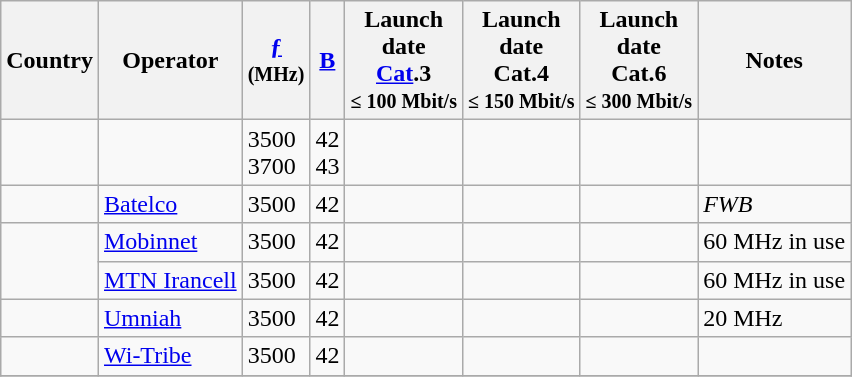<table class="wikitable sortable sort-under">
<tr>
<th>Country</th>
<th>Operator</th>
<th><a href='#'>ƒ</a><br><small>(MHz)</small></th>
<th><a href='#'>B</a></th>
<th>Launch<br>date<br><a href='#'>Cat</a>.3<br><small>≤ 100 Mbit/s</small></th>
<th>Launch<br>date<br>Cat.4<br><small>≤ 150 Mbit/s</small></th>
<th>Launch<br>date<br>Cat.6<br><small>≤ 300 Mbit/s</small></th>
<th>Notes</th>
</tr>
<tr>
<td></td>
<td> </td>
<td>3500<br>3700</td>
<td>42<br>43</td>
<td></td>
<td></td>
<td></td>
<td></td>
</tr>
<tr>
<td></td>
<td><a href='#'>Batelco</a></td>
<td>3500</td>
<td>42</td>
<td></td>
<td></td>
<td></td>
<td> <em>FWB</em></td>
</tr>
<tr>
<td rowspan="2"></td>
<td><a href='#'>Mobinnet</a></td>
<td>3500</td>
<td>42</td>
<td></td>
<td></td>
<td></td>
<td>60 MHz in use <br></td>
</tr>
<tr>
<td><a href='#'>MTN Irancell</a></td>
<td>3500</td>
<td>42</td>
<td></td>
<td></td>
<td></td>
<td>60 MHz in use <br></td>
</tr>
<tr>
<td></td>
<td><a href='#'>Umniah</a></td>
<td>3500</td>
<td>42</td>
<td></td>
<td></td>
<td></td>
<td>20 MHz </td>
</tr>
<tr>
<td></td>
<td><a href='#'>Wi-Tribe</a></td>
<td>3500</td>
<td>42</td>
<td> </td>
<td></td>
<td></td>
<td></td>
</tr>
<tr>
</tr>
</table>
